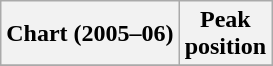<table class="wikitable">
<tr>
<th>Chart (2005–06)</th>
<th>Peak<br>position</th>
</tr>
<tr>
</tr>
</table>
